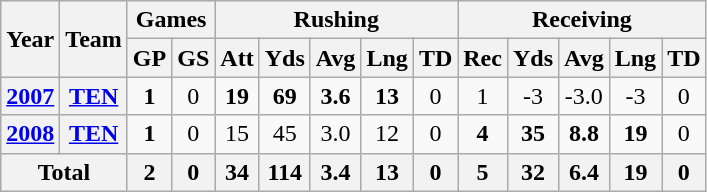<table class="wikitable" style="text-align:center;">
<tr>
<th rowspan="2">Year</th>
<th rowspan="2">Team</th>
<th colspan="2">Games</th>
<th colspan="5">Rushing</th>
<th colspan="5">Receiving</th>
</tr>
<tr>
<th>GP</th>
<th>GS</th>
<th>Att</th>
<th>Yds</th>
<th>Avg</th>
<th>Lng</th>
<th>TD</th>
<th>Rec</th>
<th>Yds</th>
<th>Avg</th>
<th>Lng</th>
<th>TD</th>
</tr>
<tr>
<th><a href='#'>2007</a></th>
<th><a href='#'>TEN</a></th>
<td><strong>1</strong></td>
<td>0</td>
<td><strong>19</strong></td>
<td><strong>69</strong></td>
<td><strong>3.6</strong></td>
<td><strong>13</strong></td>
<td>0</td>
<td>1</td>
<td>-3</td>
<td>-3.0</td>
<td>-3</td>
<td>0</td>
</tr>
<tr>
<th><a href='#'>2008</a></th>
<th><a href='#'>TEN</a></th>
<td><strong>1</strong></td>
<td>0</td>
<td>15</td>
<td>45</td>
<td>3.0</td>
<td>12</td>
<td>0</td>
<td><strong>4</strong></td>
<td><strong>35</strong></td>
<td><strong>8.8</strong></td>
<td><strong>19</strong></td>
<td>0</td>
</tr>
<tr>
<th colspan="2">Total</th>
<th>2</th>
<th>0</th>
<th>34</th>
<th>114</th>
<th>3.4</th>
<th>13</th>
<th>0</th>
<th>5</th>
<th>32</th>
<th>6.4</th>
<th>19</th>
<th>0</th>
</tr>
</table>
